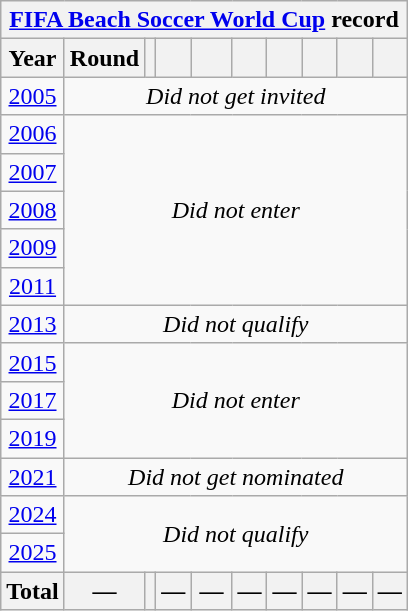<table class="wikitable" style="text-align: center;">
<tr>
<th colspan=10><a href='#'>FIFA Beach Soccer World Cup</a> record</th>
</tr>
<tr>
<th>Year</th>
<th>Round</th>
<th></th>
<th></th>
<th width=20></th>
<th></th>
<th></th>
<th></th>
<th></th>
<th></th>
</tr>
<tr>
<td> <a href='#'>2005</a></td>
<td colspan=9><em>Did not get invited</em></td>
</tr>
<tr>
<td> <a href='#'>2006</a></td>
<td colspan=9 rowspan=5><em>Did not enter</em></td>
</tr>
<tr>
<td> <a href='#'>2007</a></td>
</tr>
<tr>
<td> <a href='#'>2008</a></td>
</tr>
<tr>
<td> <a href='#'>2009</a></td>
</tr>
<tr>
<td> <a href='#'>2011</a></td>
</tr>
<tr>
<td> <a href='#'>2013</a></td>
<td colspan=9><em>Did not qualify</em></td>
</tr>
<tr>
<td> <a href='#'>2015</a></td>
<td colspan=9 rowspan=3><em>Did not enter</em></td>
</tr>
<tr>
<td> <a href='#'>2017</a></td>
</tr>
<tr>
<td> <a href='#'>2019</a></td>
</tr>
<tr>
<td> <a href='#'>2021</a></td>
<td colspan=9><em>Did not get nominated</em></td>
</tr>
<tr>
<td> <a href='#'>2024</a></td>
<td colspan=9 rowspan=2><em>Did not qualify</em></td>
</tr>
<tr>
<td> <a href='#'>2025</a></td>
</tr>
<tr>
<th>Total</th>
<th>—</th>
<th></th>
<th>—</th>
<th>—</th>
<th>—</th>
<th>—</th>
<th>—</th>
<th>—</th>
<th>—</th>
</tr>
</table>
